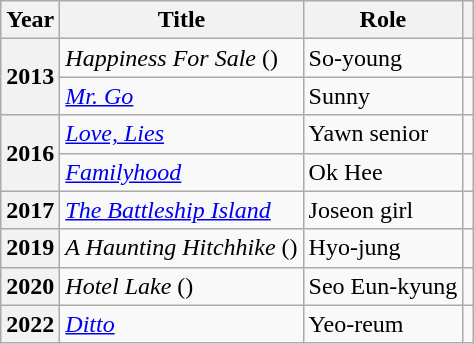<table class="wikitable plainrowheaders sortable">
<tr>
<th scope="col">Year</th>
<th scope="col">Title</th>
<th scope="col">Role</th>
<th scope="col" class="unsortable"></th>
</tr>
<tr>
<th scope="row" rowspan="2">2013</th>
<td><em>Happiness For Sale</em> ()</td>
<td>So-young</td>
<td style="text-align:center"></td>
</tr>
<tr>
<td><em><a href='#'>Mr. Go</a></em></td>
<td>Sunny</td>
<td style="text-align:center"></td>
</tr>
<tr>
<th scope="row" rowspan="2">2016</th>
<td><em><a href='#'>Love, Lies</a></em></td>
<td>Yawn senior</td>
<td style="text-align:center"></td>
</tr>
<tr>
<td><em><a href='#'>Familyhood</a></em></td>
<td>Ok Hee</td>
<td style="text-align:center"></td>
</tr>
<tr>
<th scope="row">2017</th>
<td><em><a href='#'>The Battleship Island</a></em></td>
<td>Joseon girl</td>
<td style="text-align:center"></td>
</tr>
<tr>
<th scope="row">2019</th>
<td><em>A Haunting Hitchhike</em> ()</td>
<td>Hyo-jung</td>
<td style="text-align:center"></td>
</tr>
<tr>
<th scope="row">2020</th>
<td><em>Hotel Lake</em> ()</td>
<td>Seo Eun-kyung</td>
<td style="text-align:center"></td>
</tr>
<tr>
<th scope="row">2022</th>
<td><a href='#'><em>Ditto</em></a></td>
<td>Yeo-reum</td>
<td style="text-align:center"></td>
</tr>
</table>
